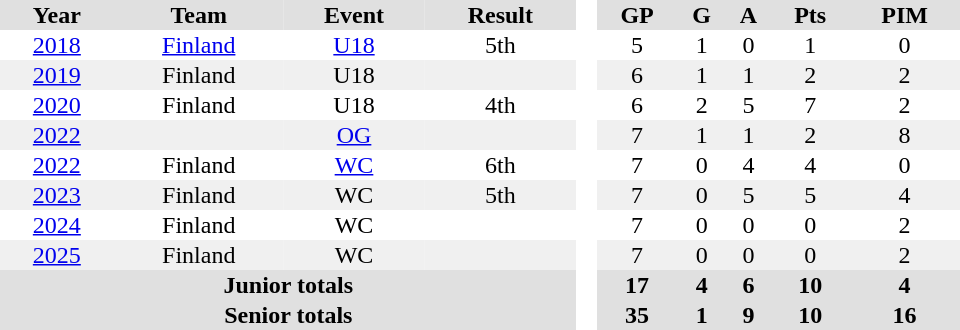<table border="0" cellpadding="1" cellspacing="0" style="text-align:center; width:40em">
<tr ALIGN="centre" bgcolor="#e0e0e0">
<th>Year</th>
<th>Team</th>
<th>Event</th>
<th>Result</th>
<th rowspan="97" bgcolor="#ffffff"> </th>
<th>GP</th>
<th>G</th>
<th>A</th>
<th>Pts</th>
<th>PIM</th>
</tr>
<tr>
<td><a href='#'>2018</a></td>
<td><a href='#'>Finland</a></td>
<td><a href='#'>U18</a></td>
<td>5th</td>
<td>5</td>
<td>1</td>
<td>0</td>
<td>1</td>
<td>0</td>
</tr>
<tr bgcolor="#f0f0f0">
<td><a href='#'>2019</a></td>
<td>Finland</td>
<td>U18</td>
<td></td>
<td>6</td>
<td>1</td>
<td>1</td>
<td>2</td>
<td>2</td>
</tr>
<tr>
<td><a href='#'>2020</a></td>
<td>Finland</td>
<td>U18</td>
<td>4th</td>
<td>6</td>
<td>2</td>
<td>5</td>
<td>7</td>
<td>2</td>
</tr>
<tr bgcolor="#f0f0f0">
<td><a href='#'>2022</a></td>
<td></td>
<td><a href='#'>OG</a></td>
<td></td>
<td>7</td>
<td>1</td>
<td>1</td>
<td>2</td>
<td>8</td>
</tr>
<tr>
<td><a href='#'>2022</a></td>
<td>Finland</td>
<td><a href='#'>WC</a></td>
<td>6th</td>
<td>7</td>
<td>0</td>
<td>4</td>
<td>4</td>
<td>0</td>
</tr>
<tr bgcolor="#f0f0f0">
<td><a href='#'>2023</a></td>
<td>Finland</td>
<td>WC</td>
<td>5th</td>
<td>7</td>
<td>0</td>
<td>5</td>
<td>5</td>
<td>4</td>
</tr>
<tr>
<td><a href='#'>2024</a></td>
<td>Finland</td>
<td>WC</td>
<td></td>
<td>7</td>
<td>0</td>
<td>0</td>
<td>0</td>
<td>2</td>
</tr>
<tr bgcolor="#f0f0f0">
<td><a href='#'>2025</a></td>
<td>Finland</td>
<td>WC</td>
<td></td>
<td>7</td>
<td>0</td>
<td>0</td>
<td>0</td>
<td>2</td>
</tr>
<tr bgcolor="#e0e0e0">
<th colspan=4>Junior totals</th>
<th>17</th>
<th>4</th>
<th>6</th>
<th>10</th>
<th>4</th>
</tr>
<tr bgcolor="#e0e0e0">
<th colspan=4>Senior totals</th>
<th>35</th>
<th>1</th>
<th>9</th>
<th>10</th>
<th>16</th>
</tr>
</table>
